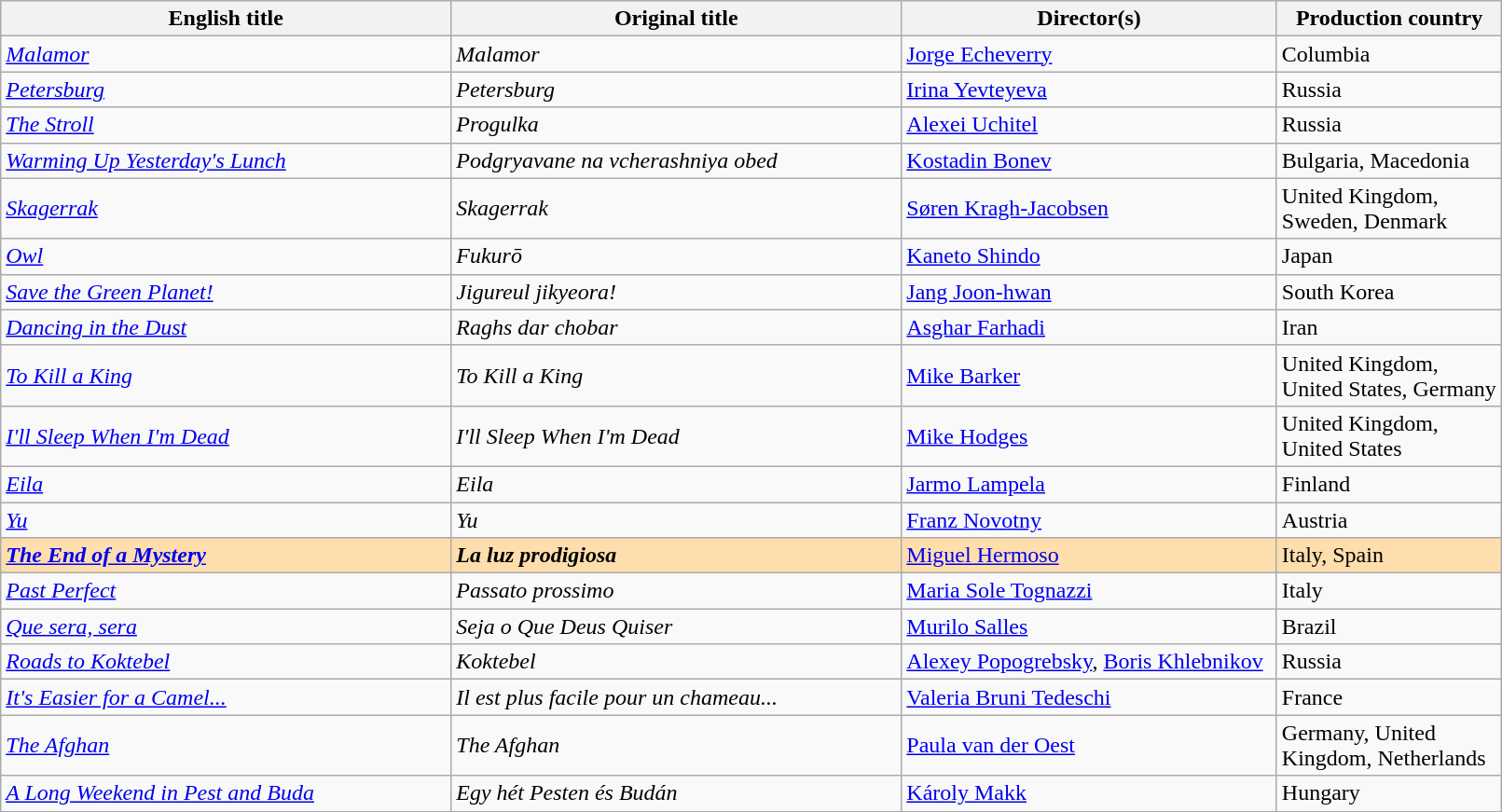<table class="sortable wikitable" width="85%" cellpadding="5">
<tr>
<th width="30%">English title</th>
<th width="30%">Original title</th>
<th width="25%">Director(s)</th>
<th width="15%">Production country</th>
</tr>
<tr>
<td><em><a href='#'>Malamor</a></em></td>
<td><em>Malamor</em></td>
<td><a href='#'>Jorge Echeverry</a></td>
<td>Columbia</td>
</tr>
<tr>
<td><em><a href='#'>Petersburg</a></em></td>
<td><em>Petersburg</em></td>
<td><a href='#'>Irina Yevteyeva</a></td>
<td>Russia</td>
</tr>
<tr>
<td><em><a href='#'>The Stroll</a></em></td>
<td><em>Progulka</em></td>
<td><a href='#'>Alexei Uchitel</a></td>
<td>Russia</td>
</tr>
<tr>
<td><em><a href='#'>Warming Up Yesterday's Lunch</a></em></td>
<td><em>Podgryavane na vcherashniya obed</em></td>
<td><a href='#'>Kostadin Bonev</a></td>
<td>Bulgaria, Macedonia</td>
</tr>
<tr>
<td><em><a href='#'>Skagerrak</a></em></td>
<td><em>Skagerrak</em></td>
<td><a href='#'>Søren Kragh-Jacobsen</a></td>
<td>United Kingdom, Sweden, Denmark</td>
</tr>
<tr>
<td><em><a href='#'>Owl</a></em></td>
<td><em>Fukurō</em></td>
<td><a href='#'>Kaneto Shindo</a></td>
<td>Japan</td>
</tr>
<tr>
<td><em><a href='#'>Save the Green Planet!</a></em></td>
<td><em>Jigureul jikyeora!</em></td>
<td><a href='#'>Jang Joon-hwan</a></td>
<td>South Korea</td>
</tr>
<tr>
<td><em><a href='#'>Dancing in the Dust</a></em></td>
<td><em>Raghs dar chobar</em></td>
<td><a href='#'>Asghar Farhadi</a></td>
<td>Iran</td>
</tr>
<tr>
<td><em><a href='#'>To Kill a King</a></em></td>
<td><em>To Kill a King</em></td>
<td><a href='#'>Mike Barker</a></td>
<td>United Kingdom, United States, Germany</td>
</tr>
<tr>
<td><em><a href='#'>I'll Sleep When I'm Dead</a></em></td>
<td><em>I'll Sleep When I'm Dead</em></td>
<td><a href='#'>Mike Hodges</a></td>
<td>United Kingdom, United States</td>
</tr>
<tr>
<td><em><a href='#'>Eila</a></em></td>
<td><em>Eila</em></td>
<td><a href='#'>Jarmo Lampela</a></td>
<td>Finland</td>
</tr>
<tr>
<td><em><a href='#'>Yu</a></em></td>
<td><em>Yu</em></td>
<td><a href='#'>Franz Novotny</a></td>
<td>Austria</td>
</tr>
<tr style="background:#FFDEAD;">
<td><strong><em><a href='#'>The End of a Mystery</a></em></strong></td>
<td><strong><em>La luz prodigiosa</em></strong></td>
<td><a href='#'>Miguel Hermoso</a></td>
<td>Italy, Spain</td>
</tr>
<tr>
<td><em><a href='#'>Past Perfect</a></em></td>
<td><em>Passato prossimo</em></td>
<td><a href='#'>Maria Sole Tognazzi</a></td>
<td>Italy</td>
</tr>
<tr>
<td><em><a href='#'>Que sera, sera</a></em></td>
<td><em>Seja o Que Deus Quiser</em></td>
<td><a href='#'>Murilo Salles</a></td>
<td>Brazil</td>
</tr>
<tr>
<td><em><a href='#'>Roads to Koktebel</a></em></td>
<td><em>Koktebel</em></td>
<td><a href='#'>Alexey Popogrebsky</a>, <a href='#'>Boris Khlebnikov</a></td>
<td>Russia</td>
</tr>
<tr>
<td><em><a href='#'>It's Easier for a Camel...</a></em></td>
<td><em>Il est plus facile pour un chameau...</em></td>
<td><a href='#'>Valeria Bruni Tedeschi</a></td>
<td>France</td>
</tr>
<tr>
<td><em><a href='#'>The Afghan</a></em></td>
<td><em>The Afghan</em></td>
<td><a href='#'>Paula van der Oest</a></td>
<td>Germany, United Kingdom, Netherlands</td>
</tr>
<tr>
<td><em><a href='#'>A Long Weekend in Pest and Buda</a></em></td>
<td><em>Egy hét Pesten és Budán</em></td>
<td><a href='#'>Károly Makk</a></td>
<td>Hungary</td>
</tr>
<tr>
</tr>
</table>
